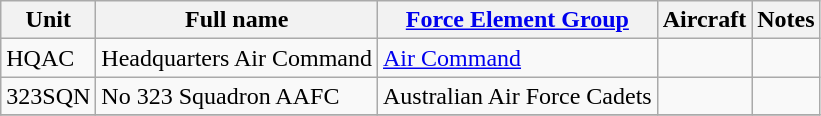<table class="wikitable">
<tr>
<th>Unit</th>
<th>Full name</th>
<th><a href='#'>Force Element Group</a></th>
<th>Aircraft</th>
<th>Notes</th>
</tr>
<tr valign=top>
<td>HQAC</td>
<td>Headquarters Air Command</td>
<td><a href='#'>Air Command</a></td>
<td></td>
<td></td>
</tr>
<tr>
<td>323SQN</td>
<td>No 323 Squadron AAFC</td>
<td>Australian Air Force Cadets</td>
<td></td>
<td></td>
</tr>
<tr>
</tr>
</table>
